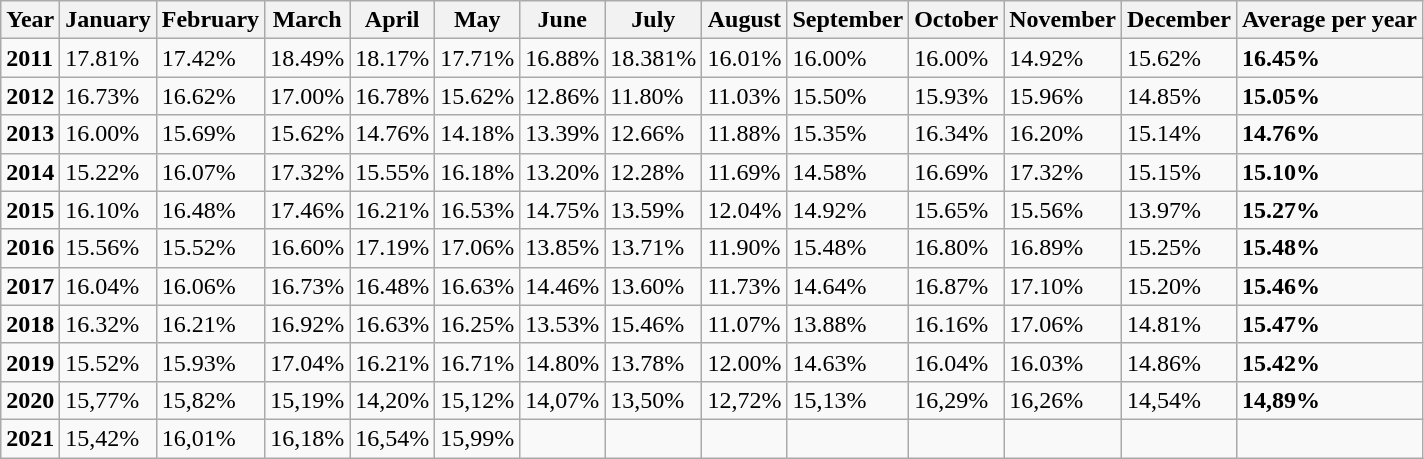<table class="wikitable">
<tr>
<th>Year</th>
<th>January</th>
<th>February</th>
<th>March</th>
<th>April</th>
<th>May</th>
<th>June</th>
<th>July</th>
<th>August</th>
<th>September</th>
<th>October</th>
<th>November</th>
<th>December</th>
<th>Average per year</th>
</tr>
<tr>
<td><strong>2011</strong></td>
<td>17.81%</td>
<td>17.42%</td>
<td>18.49%</td>
<td>18.17%</td>
<td>17.71%</td>
<td>16.88%</td>
<td>18.381%</td>
<td>16.01%</td>
<td>16.00%</td>
<td>16.00%</td>
<td>14.92%</td>
<td>15.62%</td>
<td><strong>16.45%</strong></td>
</tr>
<tr>
<td><strong>2012</strong></td>
<td>16.73%</td>
<td>16.62%</td>
<td>17.00%</td>
<td>16.78%</td>
<td>15.62%</td>
<td>12.86%</td>
<td>11.80%</td>
<td>11.03%</td>
<td>15.50%</td>
<td>15.93%</td>
<td>15.96%</td>
<td>14.85%</td>
<td><strong>15.05%</strong></td>
</tr>
<tr>
<td><strong>2013</strong></td>
<td>16.00%</td>
<td>15.69%</td>
<td>15.62%</td>
<td>14.76%</td>
<td>14.18%</td>
<td>13.39%</td>
<td>12.66%</td>
<td>11.88%</td>
<td>15.35%</td>
<td>16.34%</td>
<td>16.20%</td>
<td>15.14%</td>
<td><strong>14.76%</strong></td>
</tr>
<tr>
<td><strong>2014</strong></td>
<td>15.22%</td>
<td>16.07%</td>
<td>17.32%</td>
<td>15.55%</td>
<td>16.18%</td>
<td>13.20%</td>
<td>12.28%</td>
<td>11.69%</td>
<td>14.58%</td>
<td>16.69%</td>
<td>17.32%</td>
<td>15.15%</td>
<td><strong>15.10%</strong></td>
</tr>
<tr>
<td><strong>2015</strong></td>
<td>16.10%</td>
<td>16.48%</td>
<td>17.46%</td>
<td>16.21%</td>
<td>16.53%</td>
<td>14.75%</td>
<td>13.59%</td>
<td>12.04%</td>
<td>14.92%</td>
<td>15.65%</td>
<td>15.56%</td>
<td>13.97%</td>
<td><strong>15.27%</strong></td>
</tr>
<tr>
<td><strong>2016</strong></td>
<td>15.56%</td>
<td>15.52%</td>
<td>16.60%</td>
<td>17.19%</td>
<td>17.06%</td>
<td>13.85%</td>
<td>13.71%</td>
<td>11.90%</td>
<td>15.48%</td>
<td>16.80%</td>
<td>16.89%</td>
<td>15.25%</td>
<td><strong>15.48%</strong></td>
</tr>
<tr>
<td><strong>2017</strong></td>
<td>16.04%</td>
<td>16.06%</td>
<td>16.73%</td>
<td>16.48%</td>
<td>16.63%</td>
<td>14.46%</td>
<td>13.60%</td>
<td>11.73%</td>
<td>14.64%</td>
<td>16.87%</td>
<td>17.10%</td>
<td>15.20%</td>
<td><strong>15.46%</strong></td>
</tr>
<tr>
<td><strong>2018</strong></td>
<td>16.32%</td>
<td>16.21%</td>
<td>16.92%</td>
<td>16.63%</td>
<td>16.25%</td>
<td>13.53%</td>
<td>15.46%</td>
<td>11.07%</td>
<td>13.88%</td>
<td>16.16%</td>
<td>17.06%</td>
<td>14.81%</td>
<td><strong>15.47%</strong></td>
</tr>
<tr>
<td><strong>2019</strong></td>
<td>15.52%</td>
<td>15.93%</td>
<td>17.04%</td>
<td>16.21%</td>
<td>16.71%</td>
<td>14.80%</td>
<td>13.78%</td>
<td>12.00%</td>
<td>14.63%</td>
<td>16.04%</td>
<td>16.03%</td>
<td>14.86%</td>
<td><strong>15.42%</strong></td>
</tr>
<tr>
<td><strong>2020</strong></td>
<td>15,77%</td>
<td>15,82%</td>
<td>15,19%</td>
<td>14,20%</td>
<td>15,12%</td>
<td>14,07%</td>
<td>13,50%</td>
<td>12,72%</td>
<td>15,13%</td>
<td>16,29%</td>
<td>16,26%</td>
<td>14,54%</td>
<td><strong>14,89%</strong></td>
</tr>
<tr>
<td><strong>2021</strong></td>
<td>15,42%</td>
<td>16,01%</td>
<td>16,18%</td>
<td>16,54%</td>
<td>15,99%</td>
<td></td>
<td></td>
<td></td>
<td></td>
<td></td>
<td></td>
<td></td>
<td></td>
</tr>
</table>
